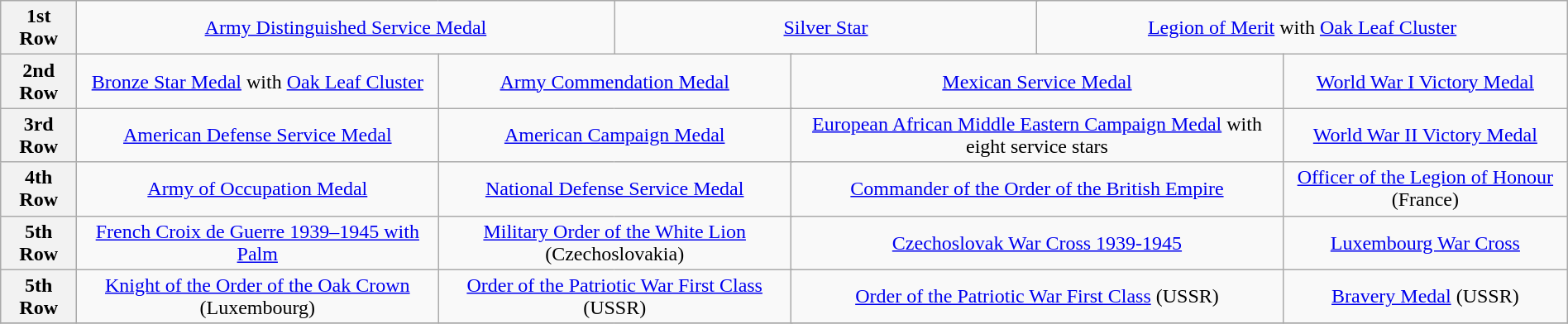<table class="wikitable" style="margin:1em auto; text-align:center;">
<tr>
<th>1st Row</th>
<td colspan="4"><a href='#'>Army Distinguished Service Medal</a></td>
<td colspan="4"><a href='#'>Silver Star</a></td>
<td colspan="4"><a href='#'>Legion of Merit</a> with <a href='#'>Oak Leaf Cluster</a></td>
</tr>
<tr>
<th>2nd Row</th>
<td colspan="3"><a href='#'>Bronze Star Medal</a> with <a href='#'>Oak Leaf Cluster</a></td>
<td colspan="3"><a href='#'>Army Commendation Medal</a></td>
<td colspan="3"><a href='#'>Mexican Service Medal</a></td>
<td colspan="3"><a href='#'>World War I Victory Medal</a></td>
</tr>
<tr>
<th>3rd Row</th>
<td colspan="3"><a href='#'>American Defense Service Medal</a></td>
<td colspan="3"><a href='#'>American Campaign Medal</a></td>
<td colspan="3"><a href='#'>European African Middle Eastern Campaign Medal</a> with eight service stars</td>
<td colspan="3"><a href='#'>World War II Victory Medal</a></td>
</tr>
<tr>
<th>4th Row</th>
<td colspan="3"><a href='#'>Army of Occupation Medal</a></td>
<td colspan="3"><a href='#'>National Defense Service Medal</a></td>
<td colspan="3"><a href='#'>Commander of the Order of the British Empire</a></td>
<td colspan="3"><a href='#'>Officer of the Legion of Honour</a> (France)</td>
</tr>
<tr>
<th>5th Row</th>
<td colspan="3"><a href='#'>French Croix de Guerre 1939–1945 with Palm</a></td>
<td colspan="3"><a href='#'>Military Order of the White Lion</a> (Czechoslovakia)</td>
<td colspan="3"><a href='#'>Czechoslovak War Cross 1939-1945</a></td>
<td colspan="3"><a href='#'>Luxembourg War Cross</a></td>
</tr>
<tr>
<th>5th Row</th>
<td colspan="3"><a href='#'>Knight of the Order of the Oak Crown</a> (Luxembourg)</td>
<td colspan="3"><a href='#'>Order of the Patriotic War First Class</a> (USSR)</td>
<td colspan="3"><a href='#'>Order of the Patriotic War First Class</a> (USSR)</td>
<td colspan="3"><a href='#'>Bravery Medal</a> (USSR)</td>
</tr>
<tr>
</tr>
</table>
